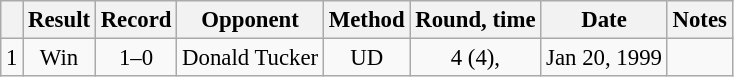<table class="wikitable" style="text-align:center; font-size:95%">
<tr>
<th></th>
<th>Result</th>
<th>Record</th>
<th>Opponent</th>
<th>Method</th>
<th>Round, time</th>
<th>Date</th>
<th>Notes</th>
</tr>
<tr>
<td>1</td>
<td>Win</td>
<td>1–0</td>
<td>Donald Tucker</td>
<td>UD</td>
<td>4 (4),</td>
<td>Jan 20, 1999</td>
<td></td>
</tr>
</table>
